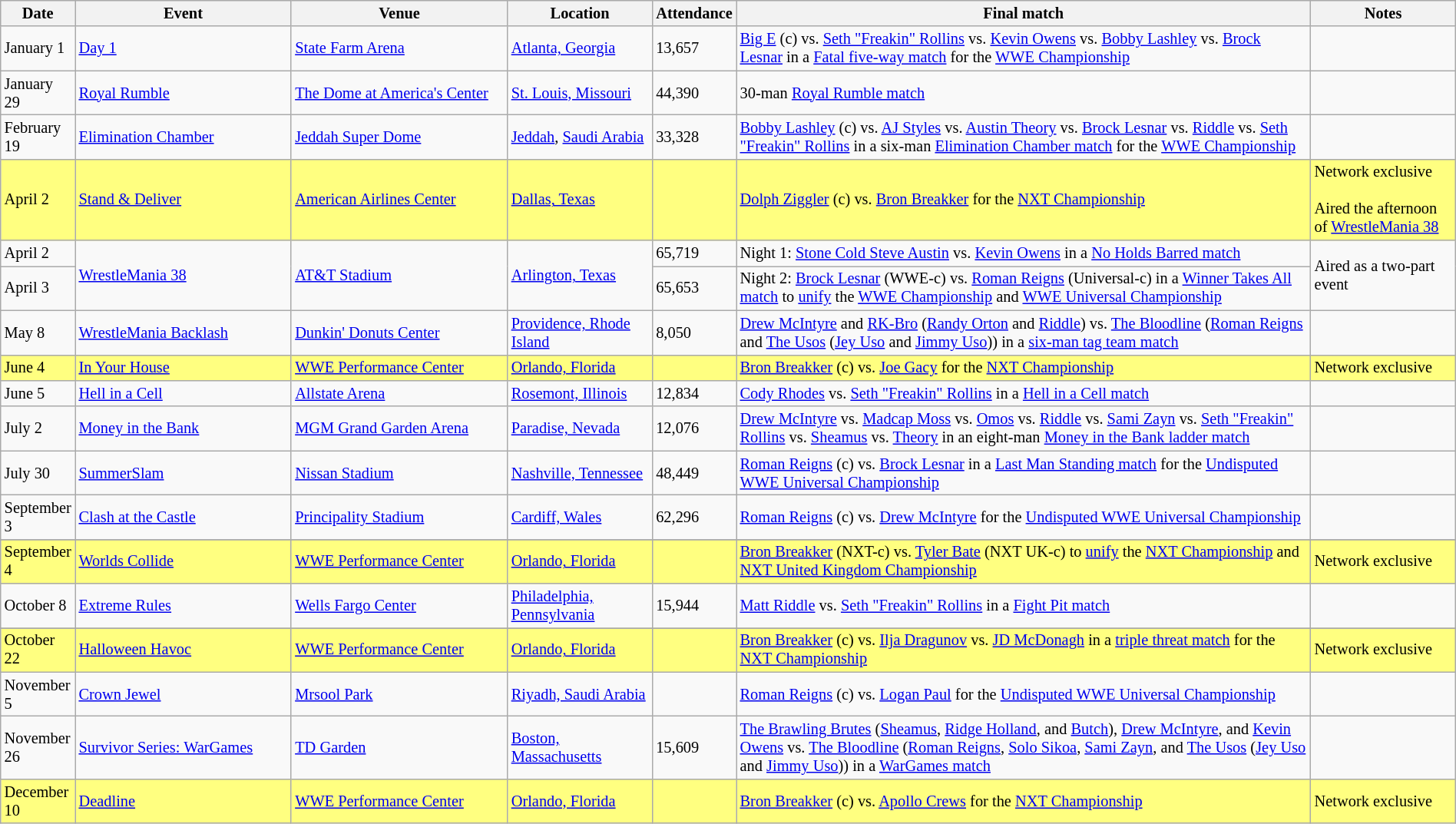<table id="Past_events_2022" class="sortable wikitable succession-box" style="font-size:85%; width:100%">
<tr>
<th scope="col" style="width:5%;">Date</th>
<th scope="col" style="width:15%;">Event</th>
<th scope="col" style="width:15%;">Venue</th>
<th scope="col" style="width:10%;">Location</th>
<th scope="col" style="width:5%;">Attendance</th>
<th scope="col" style="width:40%;">Final match</th>
<th scope="col" style="width:10%;">Notes</th>
</tr>
<tr>
<td>January 1</td>
<td><a href='#'>Day 1</a></td>
<td><a href='#'>State Farm Arena</a></td>
<td><a href='#'>Atlanta, Georgia</a></td>
<td>13,657</td>
<td><a href='#'>Big E</a> (c) vs. <a href='#'>Seth "Freakin" Rollins</a> vs. <a href='#'>Kevin Owens</a> vs. <a href='#'>Bobby Lashley</a> vs. <a href='#'>Brock Lesnar</a> in a <a href='#'>Fatal five-way match</a> for the <a href='#'>WWE Championship</a></td>
<td></td>
</tr>
<tr>
<td>January 29</td>
<td><a href='#'>Royal Rumble</a></td>
<td><a href='#'>The Dome at America's Center</a></td>
<td><a href='#'>St. Louis, Missouri</a></td>
<td>44,390</td>
<td>30-man <a href='#'>Royal Rumble match</a></td>
<td></td>
</tr>
<tr>
<td>February 19</td>
<td><a href='#'>Elimination Chamber</a></td>
<td><a href='#'>Jeddah Super Dome</a></td>
<td><a href='#'>Jeddah</a>, <a href='#'>Saudi Arabia</a></td>
<td>33,328</td>
<td><a href='#'>Bobby Lashley</a> (c) vs. <a href='#'>AJ Styles</a> vs. <a href='#'>Austin Theory</a> vs. <a href='#'>Brock Lesnar</a> vs. <a href='#'>Riddle</a> vs. <a href='#'>Seth "Freakin" Rollins</a> in a six-man <a href='#'>Elimination Chamber match</a> for the <a href='#'>WWE Championship</a></td>
<td></td>
</tr>
<tr style="background: #FFFF80;">
<td>April 2</td>
<td><a href='#'>Stand & Deliver</a></td>
<td><a href='#'>American Airlines Center</a></td>
<td><a href='#'>Dallas, Texas</a></td>
<td></td>
<td><a href='#'>Dolph Ziggler</a> (c) vs. <a href='#'>Bron Breakker</a> for the <a href='#'>NXT Championship</a></td>
<td>Network exclusive<br><br>Aired the afternoon of <a href='#'>WrestleMania 38</a></td>
</tr>
<tr>
<td>April 2</td>
<td rowspan="2"><a href='#'>WrestleMania 38</a></td>
<td rowspan="2"><a href='#'>AT&T Stadium</a></td>
<td rowspan="2"><a href='#'>Arlington, Texas</a></td>
<td>65,719</td>
<td>Night 1: <a href='#'>Stone Cold Steve Austin</a> vs. <a href='#'>Kevin Owens</a> in a <a href='#'>No Holds Barred match</a></td>
<td rowspan="2">Aired as a two-part event</td>
</tr>
<tr>
<td>April 3</td>
<td>65,653</td>
<td>Night 2: <a href='#'>Brock Lesnar</a> (WWE-c) vs. <a href='#'>Roman Reigns</a> (Universal-c) in a <a href='#'>Winner Takes All match</a> to <a href='#'>unify</a> the <a href='#'>WWE Championship</a> and <a href='#'>WWE Universal Championship</a></td>
</tr>
<tr>
<td>May 8</td>
<td><a href='#'>WrestleMania Backlash</a></td>
<td><a href='#'>Dunkin' Donuts Center</a></td>
<td><a href='#'>Providence, Rhode Island</a></td>
<td>8,050</td>
<td><a href='#'>Drew McIntyre</a> and <a href='#'>RK-Bro</a> (<a href='#'>Randy Orton</a> and <a href='#'>Riddle</a>) vs. <a href='#'>The Bloodline</a> (<a href='#'>Roman Reigns</a> and <a href='#'>The Usos</a> (<a href='#'>Jey Uso</a> and <a href='#'>Jimmy Uso</a>)) in a <a href='#'>six-man tag team match</a></td>
<td></td>
</tr>
<tr style="background: #FFFF80;">
<td>June 4</td>
<td><a href='#'>In Your House</a></td>
<td><a href='#'>WWE Performance Center</a></td>
<td><a href='#'>Orlando, Florida</a></td>
<td></td>
<td><a href='#'>Bron Breakker</a> (c) vs. <a href='#'>Joe Gacy</a> for the <a href='#'>NXT Championship</a></td>
<td>Network exclusive</td>
</tr>
<tr>
<td>June 5</td>
<td><a href='#'>Hell in a Cell</a></td>
<td><a href='#'>Allstate Arena</a></td>
<td><a href='#'>Rosemont, Illinois</a></td>
<td>12,834</td>
<td><a href='#'>Cody Rhodes</a> vs. <a href='#'>Seth "Freakin" Rollins</a> in a <a href='#'>Hell in a Cell match</a></td>
<td></td>
</tr>
<tr>
<td>July 2</td>
<td><a href='#'>Money in the Bank</a></td>
<td><a href='#'>MGM Grand Garden Arena</a></td>
<td><a href='#'>Paradise, Nevada</a></td>
<td>12,076</td>
<td><a href='#'>Drew McIntyre</a> vs. <a href='#'>Madcap Moss</a> vs. <a href='#'>Omos</a> vs. <a href='#'>Riddle</a> vs. <a href='#'>Sami Zayn</a> vs. <a href='#'>Seth "Freakin" Rollins</a> vs. <a href='#'>Sheamus</a> vs. <a href='#'>Theory</a> in an eight-man <a href='#'>Money in the Bank ladder match</a></td>
<td></td>
</tr>
<tr>
<td>July 30</td>
<td><a href='#'>SummerSlam</a></td>
<td><a href='#'>Nissan Stadium</a></td>
<td><a href='#'>Nashville, Tennessee</a></td>
<td>48,449</td>
<td><a href='#'>Roman Reigns</a> (c) vs. <a href='#'>Brock Lesnar</a> in a <a href='#'>Last Man Standing match</a> for the <a href='#'>Undisputed WWE Universal Championship</a></td>
<td></td>
</tr>
<tr>
<td>September 3</td>
<td><a href='#'>Clash at the Castle</a></td>
<td><a href='#'>Principality Stadium</a></td>
<td><a href='#'>Cardiff, Wales</a></td>
<td>62,296</td>
<td><a href='#'>Roman Reigns</a> (c) vs. <a href='#'>Drew McIntyre</a> for the <a href='#'>Undisputed WWE Universal Championship</a></td>
<td></td>
</tr>
<tr>
</tr>
<tr style="background: #FFFF80;">
<td>September 4</td>
<td><a href='#'>Worlds Collide</a></td>
<td><a href='#'>WWE Performance Center</a></td>
<td><a href='#'>Orlando, Florida</a></td>
<td></td>
<td><a href='#'>Bron Breakker</a> (NXT-c) vs. <a href='#'>Tyler Bate</a> (NXT UK-c) to <a href='#'>unify</a> the <a href='#'>NXT Championship</a> and <a href='#'>NXT United Kingdom Championship</a></td>
<td>Network exclusive</td>
</tr>
<tr>
<td>October 8</td>
<td><a href='#'>Extreme Rules</a></td>
<td><a href='#'>Wells Fargo Center</a></td>
<td><a href='#'>Philadelphia, Pennsylvania</a></td>
<td>15,944</td>
<td><a href='#'>Matt Riddle</a> vs. <a href='#'>Seth "Freakin" Rollins</a> in a <a href='#'>Fight Pit match</a></td>
<td></td>
</tr>
<tr>
</tr>
<tr style="background: #FFFF80;">
<td>October 22</td>
<td><a href='#'>Halloween Havoc</a></td>
<td><a href='#'>WWE Performance Center</a></td>
<td><a href='#'>Orlando, Florida</a></td>
<td></td>
<td><a href='#'>Bron Breakker</a> (c) vs. <a href='#'>Ilja Dragunov</a> vs. <a href='#'>JD McDonagh</a> in a <a href='#'>triple threat match</a> for the <a href='#'>NXT Championship</a></td>
<td>Network exclusive</td>
</tr>
<tr>
<td>November 5</td>
<td><a href='#'>Crown Jewel</a></td>
<td><a href='#'>Mrsool Park</a></td>
<td><a href='#'>Riyadh, Saudi Arabia</a></td>
<td></td>
<td><a href='#'>Roman Reigns</a> (c) vs. <a href='#'>Logan Paul</a> for the <a href='#'>Undisputed WWE Universal Championship</a></td>
<td></td>
</tr>
<tr>
<td>November 26</td>
<td><a href='#'>Survivor Series: WarGames</a></td>
<td><a href='#'>TD Garden</a></td>
<td><a href='#'>Boston, Massachusetts</a></td>
<td>15,609</td>
<td><a href='#'>The Brawling Brutes</a> (<a href='#'>Sheamus</a>, <a href='#'>Ridge Holland</a>, and <a href='#'>Butch</a>), <a href='#'>Drew McIntyre</a>, and <a href='#'>Kevin Owens</a> vs. <a href='#'>The Bloodline</a> (<a href='#'>Roman Reigns</a>, <a href='#'>Solo Sikoa</a>, <a href='#'>Sami Zayn</a>, and <a href='#'>The Usos</a> (<a href='#'>Jey Uso</a> and <a href='#'>Jimmy Uso</a>)) in a <a href='#'>WarGames match</a></td>
<td></td>
</tr>
<tr style="background: #FFFF80;">
<td>December 10</td>
<td><a href='#'>Deadline</a></td>
<td><a href='#'>WWE Performance Center</a></td>
<td><a href='#'>Orlando, Florida</a></td>
<td></td>
<td><a href='#'>Bron Breakker</a> (c) vs. <a href='#'>Apollo Crews</a> for the <a href='#'>NXT Championship</a></td>
<td>Network exclusive</td>
</tr>
</table>
